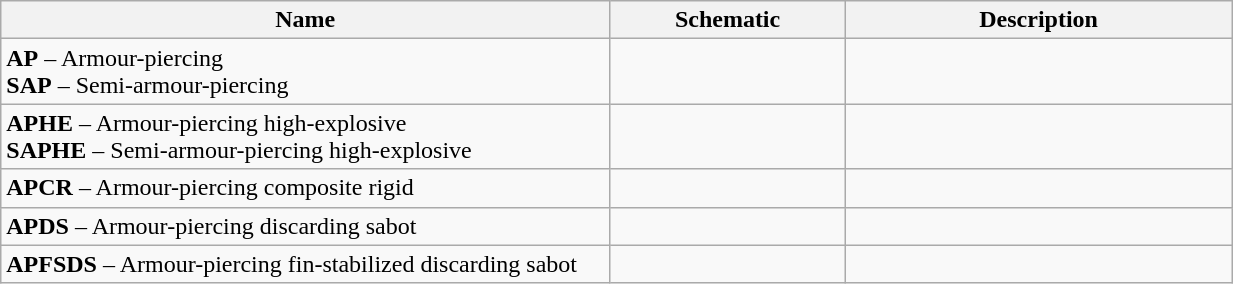<table class="wikitable" style="width: 65%">
<tr>
<th>Name</th>
<th style="width: 150px">Schematic</th>
<th style="width: 250px">Description</th>
</tr>
<tr>
<td><strong>AP</strong> – Armour-piercing<br><strong>SAP</strong> – Semi-armour-piercing</td>
<td></td>
<td></td>
</tr>
<tr>
<td><strong>APHE</strong> – Armour-piercing high-explosive<br><strong>SAPHE</strong> – Semi-armour-piercing high-explosive</td>
<td></td>
<td></td>
</tr>
<tr>
<td><strong>APCR</strong> – Armour-piercing composite rigid</td>
<td></td>
<td></td>
</tr>
<tr>
<td><strong>APDS</strong> – Armour-piercing discarding sabot</td>
<td></td>
<td></td>
</tr>
<tr>
<td><strong>APFSDS</strong> – Armour-piercing fin-stabilized discarding sabot</td>
<td></td>
<td></td>
</tr>
</table>
